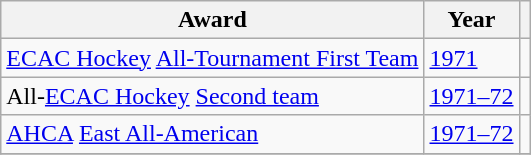<table class="wikitable">
<tr>
<th>Award</th>
<th>Year</th>
<th></th>
</tr>
<tr>
<td><a href='#'>ECAC Hockey</a> <a href='#'>All-Tournament First Team</a></td>
<td><a href='#'>1971</a></td>
<td></td>
</tr>
<tr>
<td>All-<a href='#'>ECAC Hockey</a> <a href='#'>Second team</a></td>
<td><a href='#'>1971–72</a></td>
<td></td>
</tr>
<tr>
<td><a href='#'>AHCA</a> <a href='#'>East All-American</a></td>
<td><a href='#'>1971–72</a></td>
<td></td>
</tr>
<tr>
</tr>
</table>
